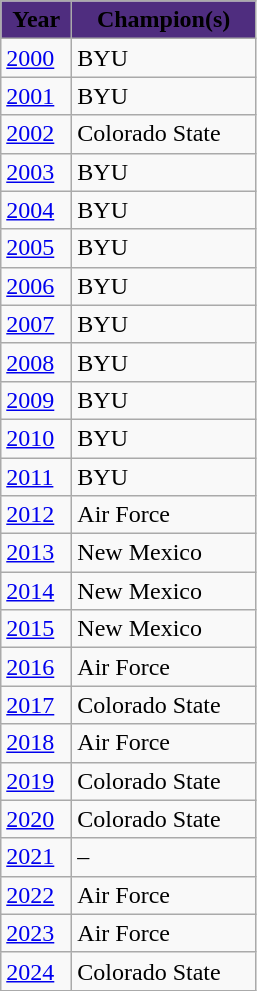<table class="wikitable">
<tr>
<th style="background:#4F2D7F;" scope="col" width="40px"><span> Year</span></th>
<th style="background:#4F2D7F;" scope="col" width="115px"><span> Champion(s)</span></th>
</tr>
<tr>
<td><a href='#'>2000</a></td>
<td>BYU</td>
</tr>
<tr>
<td><a href='#'>2001</a></td>
<td>BYU</td>
</tr>
<tr>
<td><a href='#'>2002</a></td>
<td>Colorado State</td>
</tr>
<tr>
<td><a href='#'>2003</a></td>
<td>BYU</td>
</tr>
<tr>
<td><a href='#'>2004</a></td>
<td>BYU</td>
</tr>
<tr>
<td><a href='#'>2005</a></td>
<td>BYU</td>
</tr>
<tr>
<td><a href='#'>2006</a></td>
<td>BYU</td>
</tr>
<tr>
<td><a href='#'>2007</a></td>
<td>BYU</td>
</tr>
<tr>
<td><a href='#'>2008</a></td>
<td>BYU</td>
</tr>
<tr>
<td><a href='#'>2009</a></td>
<td>BYU</td>
</tr>
<tr>
<td><a href='#'>2010</a></td>
<td>BYU</td>
</tr>
<tr>
<td><a href='#'>2011</a></td>
<td>BYU</td>
</tr>
<tr>
<td><a href='#'>2012</a></td>
<td>Air Force</td>
</tr>
<tr>
<td><a href='#'>2013</a></td>
<td>New Mexico</td>
</tr>
<tr>
<td><a href='#'>2014</a></td>
<td>New Mexico</td>
</tr>
<tr>
<td><a href='#'>2015</a></td>
<td>New Mexico</td>
</tr>
<tr>
<td><a href='#'>2016</a></td>
<td>Air Force</td>
</tr>
<tr>
<td><a href='#'>2017</a></td>
<td>Colorado State</td>
</tr>
<tr>
<td><a href='#'>2018</a></td>
<td>Air Force</td>
</tr>
<tr>
<td><a href='#'>2019</a></td>
<td>Colorado State</td>
</tr>
<tr>
<td><a href='#'>2020</a></td>
<td>Colorado State</td>
</tr>
<tr>
<td><a href='#'>2021</a></td>
<td>–</td>
</tr>
<tr>
<td><a href='#'>2022</a></td>
<td>Air Force</td>
</tr>
<tr>
<td><a href='#'>2023</a></td>
<td>Air Force</td>
</tr>
<tr>
<td><a href='#'>2024</a></td>
<td>Colorado State</td>
</tr>
</table>
